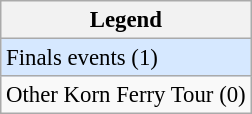<table class="wikitable" style="font-size:95%;">
<tr>
<th>Legend</th>
</tr>
<tr style="background:#D6E8FF;">
<td>Finals events (1)</td>
</tr>
<tr>
<td>Other Korn Ferry Tour (0)</td>
</tr>
</table>
